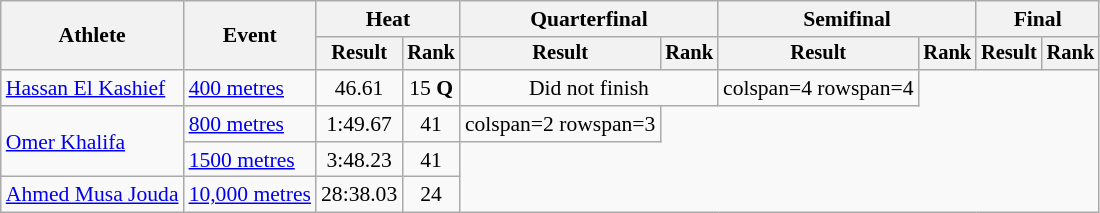<table class=wikitable style=font-size:90%>
<tr>
<th rowspan=2>Athlete</th>
<th rowspan=2>Event</th>
<th colspan=2>Heat</th>
<th colspan=2>Quarterfinal</th>
<th colspan=2>Semifinal</th>
<th colspan=2>Final</th>
</tr>
<tr style=font-size:95%>
<th>Result</th>
<th>Rank</th>
<th>Result</th>
<th>Rank</th>
<th>Result</th>
<th>Rank</th>
<th>Result</th>
<th>Rank</th>
</tr>
<tr align=center>
<td align=left><a href='#'>Hassan El Kashief</a></td>
<td align=left><a href='#'>400 metres</a></td>
<td>46.61</td>
<td>15 <strong>Q</strong></td>
<td colspan=2>Did not finish</td>
<td>colspan=4 rowspan=4 </td>
</tr>
<tr align=center>
<td align=left rowspan=2><a href='#'>Omer Khalifa</a></td>
<td align=left><a href='#'>800 metres</a></td>
<td>1:49.67</td>
<td>41</td>
<td>colspan=2 rowspan=3 </td>
</tr>
<tr align=center>
<td align=left><a href='#'>1500 metres</a></td>
<td>3:48.23</td>
<td>41</td>
</tr>
<tr align=center>
<td align=left><a href='#'>Ahmed Musa Jouda</a></td>
<td align=left><a href='#'>10,000 metres</a></td>
<td>28:38.03</td>
<td>24</td>
</tr>
</table>
